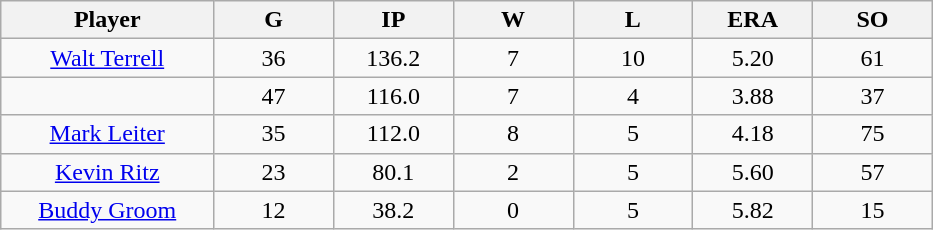<table class="wikitable sortable">
<tr>
<th bgcolor="#DDDDFF" width="16%">Player</th>
<th bgcolor="#DDDDFF" width="9%">G</th>
<th bgcolor="#DDDDFF" width="9%">IP</th>
<th bgcolor="#DDDDFF" width="9%">W</th>
<th bgcolor="#DDDDFF" width="9%">L</th>
<th bgcolor="#DDDDFF" width="9%">ERA</th>
<th bgcolor="#DDDDFF" width="9%">SO</th>
</tr>
<tr align="center">
<td><a href='#'>Walt Terrell</a></td>
<td>36</td>
<td>136.2</td>
<td>7</td>
<td>10</td>
<td>5.20</td>
<td>61</td>
</tr>
<tr align=center>
<td></td>
<td>47</td>
<td>116.0</td>
<td>7</td>
<td>4</td>
<td>3.88</td>
<td>37</td>
</tr>
<tr align="center">
<td><a href='#'>Mark Leiter</a></td>
<td>35</td>
<td>112.0</td>
<td>8</td>
<td>5</td>
<td>4.18</td>
<td>75</td>
</tr>
<tr align=center>
<td><a href='#'>Kevin Ritz</a></td>
<td>23</td>
<td>80.1</td>
<td>2</td>
<td>5</td>
<td>5.60</td>
<td>57</td>
</tr>
<tr align=center>
<td><a href='#'>Buddy Groom</a></td>
<td>12</td>
<td>38.2</td>
<td>0</td>
<td>5</td>
<td>5.82</td>
<td>15</td>
</tr>
</table>
